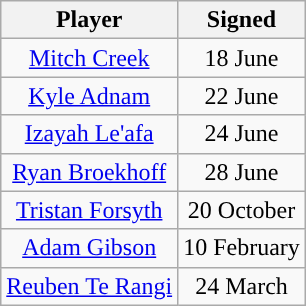<table class="wikitable sortable sortable" style="text-align: center">
<tr>
<th>Player</th>
<th>Signed</th>
</tr>
<tr>
<td><a href='#'>Mitch Creek</a></td>
<td>18 June</td>
</tr>
<tr>
<td><a href='#'>Kyle Adnam</a></td>
<td>22 June</td>
</tr>
<tr>
<td><a href='#'>Izayah Le'afa</a></td>
<td>24 June</td>
</tr>
<tr>
<td><a href='#'>Ryan Broekhoff</a></td>
<td>28 June</td>
</tr>
<tr>
<td><a href='#'>Tristan Forsyth</a></td>
<td>20 October</td>
</tr>
<tr>
<td><a href='#'>Adam Gibson</a></td>
<td>10 February</td>
</tr>
<tr>
<td><a href='#'>Reuben Te Rangi</a></td>
<td>24 March</td>
</tr>
</table>
